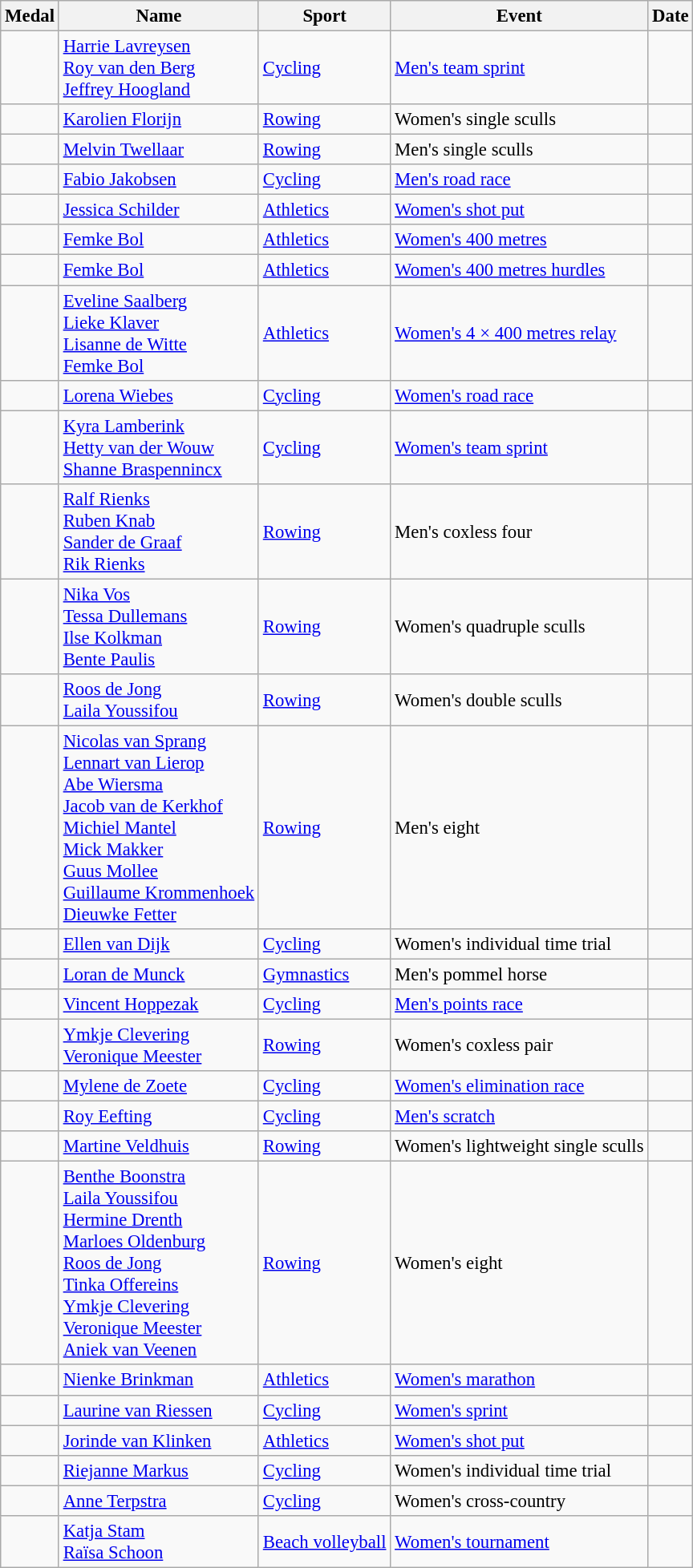<table class="wikitable sortable" style="font-size: 95%;">
<tr>
<th>Medal</th>
<th>Name</th>
<th>Sport</th>
<th>Event</th>
<th>Date</th>
</tr>
<tr>
<td></td>
<td><a href='#'>Harrie Lavreysen</a><br><a href='#'>Roy van den Berg</a><br><a href='#'>Jeffrey Hoogland</a></td>
<td><a href='#'>Cycling</a></td>
<td><a href='#'>Men's team sprint</a></td>
<td></td>
</tr>
<tr>
<td></td>
<td><a href='#'>Karolien Florijn</a></td>
<td><a href='#'>Rowing</a></td>
<td>Women's single sculls</td>
<td></td>
</tr>
<tr>
<td></td>
<td><a href='#'>Melvin Twellaar</a></td>
<td><a href='#'>Rowing</a></td>
<td>Men's single sculls</td>
<td></td>
</tr>
<tr>
<td></td>
<td><a href='#'>Fabio Jakobsen</a></td>
<td><a href='#'>Cycling</a></td>
<td><a href='#'>Men's road race</a></td>
<td></td>
</tr>
<tr>
<td></td>
<td><a href='#'>Jessica Schilder</a></td>
<td><a href='#'>Athletics</a></td>
<td><a href='#'>Women's shot put</a></td>
<td></td>
</tr>
<tr>
<td></td>
<td><a href='#'>Femke Bol</a></td>
<td><a href='#'>Athletics</a></td>
<td><a href='#'>Women's 400 metres</a></td>
<td></td>
</tr>
<tr>
<td></td>
<td><a href='#'>Femke Bol</a></td>
<td><a href='#'>Athletics</a></td>
<td><a href='#'>Women's 400 metres hurdles</a></td>
<td></td>
</tr>
<tr>
<td></td>
<td><a href='#'>Eveline Saalberg</a><br><a href='#'>Lieke Klaver</a><br><a href='#'>Lisanne de Witte</a><br><a href='#'>Femke Bol</a></td>
<td><a href='#'>Athletics</a></td>
<td><a href='#'>Women's 4 × 400 metres relay</a></td>
<td></td>
</tr>
<tr>
<td></td>
<td><a href='#'>Lorena Wiebes</a></td>
<td><a href='#'>Cycling</a></td>
<td><a href='#'>Women's road race</a></td>
<td></td>
</tr>
<tr>
<td></td>
<td><a href='#'>Kyra Lamberink</a><br><a href='#'>Hetty van der Wouw</a><br><a href='#'>Shanne Braspennincx</a></td>
<td><a href='#'>Cycling</a></td>
<td><a href='#'>Women's team sprint</a></td>
<td></td>
</tr>
<tr>
<td></td>
<td><a href='#'>Ralf Rienks</a><br><a href='#'>Ruben Knab</a><br><a href='#'>Sander de Graaf</a><br><a href='#'>Rik Rienks</a></td>
<td><a href='#'>Rowing</a></td>
<td>Men's coxless four</td>
<td></td>
</tr>
<tr>
<td></td>
<td><a href='#'>Nika Vos</a><br><a href='#'>Tessa Dullemans</a><br><a href='#'>Ilse Kolkman</a><br><a href='#'>Bente Paulis</a></td>
<td><a href='#'>Rowing</a></td>
<td>Women's quadruple sculls</td>
<td></td>
</tr>
<tr>
<td></td>
<td><a href='#'>Roos de Jong</a><br><a href='#'>Laila Youssifou</a></td>
<td><a href='#'>Rowing</a></td>
<td>Women's double sculls</td>
<td></td>
</tr>
<tr>
<td></td>
<td><a href='#'>Nicolas van Sprang</a><br><a href='#'>Lennart van Lierop</a><br><a href='#'>Abe Wiersma</a><br><a href='#'>Jacob van de Kerkhof</a><br><a href='#'>Michiel Mantel</a><br><a href='#'>Mick Makker</a><br><a href='#'>Guus Mollee</a><br><a href='#'>Guillaume Krommenhoek</a><br><a href='#'>Dieuwke Fetter</a></td>
<td><a href='#'>Rowing</a></td>
<td>Men's eight</td>
<td></td>
</tr>
<tr>
<td></td>
<td><a href='#'>Ellen van Dijk</a></td>
<td><a href='#'>Cycling</a></td>
<td>Women's individual time trial</td>
<td></td>
</tr>
<tr>
<td></td>
<td><a href='#'>Loran de Munck</a></td>
<td><a href='#'>Gymnastics</a></td>
<td>Men's pommel horse</td>
<td></td>
</tr>
<tr>
<td></td>
<td><a href='#'>Vincent Hoppezak</a></td>
<td><a href='#'>Cycling</a></td>
<td><a href='#'>Men's points race</a></td>
<td></td>
</tr>
<tr>
<td></td>
<td><a href='#'>Ymkje Clevering</a><br><a href='#'>Veronique Meester</a></td>
<td><a href='#'>Rowing</a></td>
<td>Women's coxless pair</td>
<td></td>
</tr>
<tr>
<td></td>
<td><a href='#'>Mylene de Zoete</a></td>
<td><a href='#'>Cycling</a></td>
<td><a href='#'>Women's elimination race</a></td>
<td></td>
</tr>
<tr>
<td></td>
<td><a href='#'>Roy Eefting</a></td>
<td><a href='#'>Cycling</a></td>
<td><a href='#'>Men's scratch</a></td>
<td></td>
</tr>
<tr>
<td></td>
<td><a href='#'>Martine Veldhuis</a></td>
<td><a href='#'>Rowing</a></td>
<td>Women's lightweight single sculls</td>
<td></td>
</tr>
<tr>
<td></td>
<td><a href='#'>Benthe Boonstra</a><br><a href='#'>Laila Youssifou</a><br><a href='#'>Hermine Drenth</a><br><a href='#'>Marloes Oldenburg</a><br><a href='#'>Roos de Jong</a><br><a href='#'>Tinka Offereins</a><br><a href='#'>Ymkje Clevering</a><br><a href='#'>Veronique Meester</a><br><a href='#'>Aniek van Veenen</a></td>
<td><a href='#'>Rowing</a></td>
<td>Women's eight</td>
<td></td>
</tr>
<tr>
<td></td>
<td><a href='#'>Nienke Brinkman</a></td>
<td><a href='#'>Athletics</a></td>
<td><a href='#'>Women's marathon</a></td>
<td></td>
</tr>
<tr>
<td></td>
<td><a href='#'>Laurine van Riessen</a></td>
<td><a href='#'>Cycling</a></td>
<td><a href='#'>Women's sprint</a></td>
<td></td>
</tr>
<tr>
<td></td>
<td><a href='#'>Jorinde van Klinken</a></td>
<td><a href='#'>Athletics</a></td>
<td><a href='#'>Women's shot put</a></td>
<td></td>
</tr>
<tr>
<td></td>
<td><a href='#'>Riejanne Markus</a></td>
<td><a href='#'>Cycling</a></td>
<td>Women's individual time trial</td>
<td></td>
</tr>
<tr>
<td></td>
<td><a href='#'>Anne Terpstra</a></td>
<td><a href='#'>Cycling</a></td>
<td>Women's cross-country</td>
<td></td>
</tr>
<tr>
<td></td>
<td><a href='#'>Katja Stam</a><br><a href='#'>Raïsa Schoon</a></td>
<td><a href='#'>Beach volleyball</a></td>
<td><a href='#'>Women's tournament</a></td>
<td></td>
</tr>
</table>
